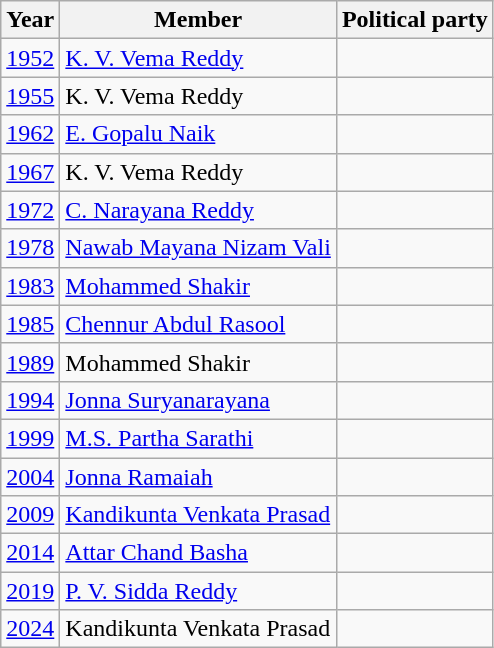<table class="wikitable sortable">
<tr>
<th>Year</th>
<th>Member</th>
<th colspan="2">Political party</th>
</tr>
<tr>
<td><a href='#'>1952</a></td>
<td><a href='#'>K. V. Vema Reddy</a></td>
<td></td>
</tr>
<tr>
<td><a href='#'>1955</a></td>
<td>K. V. Vema Reddy</td>
<td></td>
</tr>
<tr>
<td><a href='#'>1962</a></td>
<td><a href='#'>E. Gopalu Naik</a></td>
<td></td>
</tr>
<tr>
<td><a href='#'>1967</a></td>
<td>K. V. Vema Reddy</td>
</tr>
<tr>
<td><a href='#'>1972</a></td>
<td><a href='#'>C. Narayana Reddy</a></td>
<td></td>
</tr>
<tr>
<td><a href='#'>1978</a></td>
<td><a href='#'>Nawab Mayana Nizam Vali</a></td>
<td></td>
</tr>
<tr>
<td><a href='#'>1983</a></td>
<td><a href='#'>Mohammed Shakir</a></td>
<td></td>
</tr>
<tr>
<td><a href='#'>1985</a></td>
<td><a href='#'>Chennur Abdul Rasool</a></td>
</tr>
<tr>
<td><a href='#'>1989</a></td>
<td>Mohammed Shakir</td>
<td></td>
</tr>
<tr>
<td><a href='#'>1994</a></td>
<td><a href='#'>Jonna Suryanarayana</a></td>
<td></td>
</tr>
<tr>
<td><a href='#'>1999</a></td>
<td><a href='#'>M.S. Partha Sarathi</a></td>
<td></td>
</tr>
<tr>
<td><a href='#'>2004</a></td>
<td><a href='#'>Jonna Ramaiah</a></td>
<td></td>
</tr>
<tr>
<td><a href='#'>2009</a></td>
<td><a href='#'>Kandikunta Venkata Prasad</a></td>
<td></td>
</tr>
<tr>
<td><a href='#'>2014</a></td>
<td><a href='#'>Attar Chand Basha</a></td>
<td></td>
</tr>
<tr>
<td><a href='#'>2019</a></td>
<td><a href='#'>P. V. Sidda Reddy</a></td>
</tr>
<tr>
<td><a href='#'>2024</a></td>
<td>Kandikunta Venkata Prasad</td>
<td></td>
</tr>
</table>
